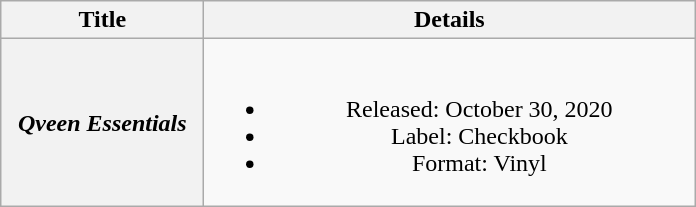<table class="wikitable plainrowheaders" style="text-align:center;">
<tr>
<th scope="col" style="width:8em;">Title</th>
<th scope="col" style="width:20em;">Details</th>
</tr>
<tr>
<th scope="row"><em>Qveen Essentials</em></th>
<td><br><ul><li>Released: October 30, 2020</li><li>Label: Checkbook</li><li>Format: Vinyl</li></ul></td>
</tr>
</table>
